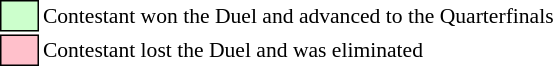<table class="toccolours" style="font-size: 90%; white-space: nowrap;">
<tr>
<td style="background:#CCFFCC; border:1px solid black;">      </td>
<td>Contestant won the Duel and advanced to the Quarterfinals</td>
</tr>
<tr>
<td style="background:#FFC0CB; border:1px solid black;">      </td>
<td>Contestant lost the Duel and was eliminated</td>
</tr>
<tr>
</tr>
</table>
